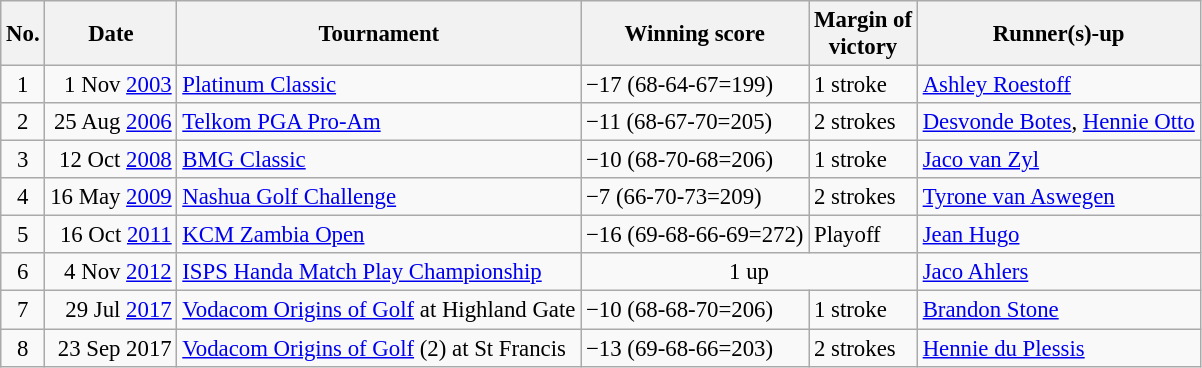<table class="wikitable" style="font-size:95%;">
<tr>
<th>No.</th>
<th>Date</th>
<th>Tournament</th>
<th>Winning score</th>
<th>Margin of<br>victory</th>
<th>Runner(s)-up</th>
</tr>
<tr>
<td align=center>1</td>
<td align=right>1 Nov <a href='#'>2003</a></td>
<td><a href='#'>Platinum Classic</a></td>
<td>−17 (68-64-67=199)</td>
<td>1 stroke</td>
<td> <a href='#'>Ashley Roestoff</a></td>
</tr>
<tr>
<td align=center>2</td>
<td align=right>25 Aug <a href='#'>2006</a></td>
<td><a href='#'>Telkom PGA Pro-Am</a></td>
<td>−11 (68-67-70=205)</td>
<td>2 strokes</td>
<td> <a href='#'>Desvonde Botes</a>,  <a href='#'>Hennie Otto</a></td>
</tr>
<tr>
<td align=center>3</td>
<td align=right>12 Oct <a href='#'>2008</a></td>
<td><a href='#'>BMG Classic</a></td>
<td>−10 (68-70-68=206)</td>
<td>1 stroke</td>
<td> <a href='#'>Jaco van Zyl</a></td>
</tr>
<tr>
<td align=center>4</td>
<td align=right>16 May <a href='#'>2009</a></td>
<td><a href='#'>Nashua Golf Challenge</a></td>
<td>−7 (66-70-73=209)</td>
<td>2 strokes</td>
<td> <a href='#'>Tyrone van Aswegen</a></td>
</tr>
<tr>
<td align=center>5</td>
<td align=right>16 Oct <a href='#'>2011</a></td>
<td><a href='#'>KCM Zambia Open</a></td>
<td>−16 (69-68-66-69=272)</td>
<td>Playoff</td>
<td> <a href='#'>Jean Hugo</a></td>
</tr>
<tr>
<td align=center>6</td>
<td align=right>4 Nov <a href='#'>2012</a></td>
<td><a href='#'>ISPS Handa Match Play Championship</a></td>
<td colspan=2 align=center>1 up</td>
<td> <a href='#'>Jaco Ahlers</a></td>
</tr>
<tr>
<td align=center>7</td>
<td align=right>29 Jul <a href='#'>2017</a></td>
<td><a href='#'>Vodacom Origins of Golf</a> at Highland Gate</td>
<td>−10 (68-68-70=206)</td>
<td>1 stroke</td>
<td> <a href='#'>Brandon Stone</a></td>
</tr>
<tr>
<td align=center>8</td>
<td align=right>23 Sep 2017</td>
<td><a href='#'>Vodacom Origins of Golf</a> (2) at St Francis</td>
<td>−13 (69-68-66=203)</td>
<td>2 strokes</td>
<td> <a href='#'>Hennie du Plessis</a></td>
</tr>
</table>
